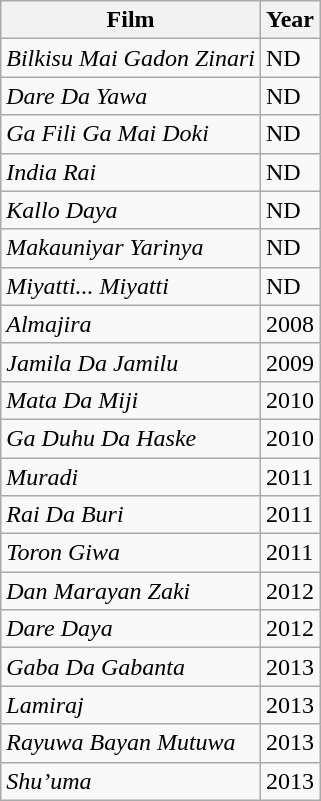<table class="wikitable">
<tr>
<th>Film</th>
<th>Year</th>
</tr>
<tr>
<td><em>Bilkisu Mai Gadon Zinari</em></td>
<td>ND</td>
</tr>
<tr>
<td><em>Dare Da Yawa</em></td>
<td>ND</td>
</tr>
<tr>
<td><em>Ga Fili Ga Mai Doki</em></td>
<td>ND</td>
</tr>
<tr>
<td><em>India Rai</em></td>
<td>ND</td>
</tr>
<tr>
<td><em>Kallo Daya</em></td>
<td>ND</td>
</tr>
<tr>
<td><em>Makauniyar Yarinya</em></td>
<td>ND</td>
</tr>
<tr>
<td><em>Miyatti... Miyatti</em></td>
<td>ND</td>
</tr>
<tr>
<td><em>Almajira</em></td>
<td>2008</td>
</tr>
<tr>
<td><em>Jamila Da Jamilu</em></td>
<td>2009</td>
</tr>
<tr>
<td><em>Mata Da Miji</em></td>
<td>2010</td>
</tr>
<tr>
<td><em>Ga Duhu Da Haske</em></td>
<td>2010</td>
</tr>
<tr>
<td><em>Muradi</em></td>
<td>2011</td>
</tr>
<tr>
<td><em>Rai Da Buri</em></td>
<td>2011</td>
</tr>
<tr>
<td><em>Toron Giwa</em></td>
<td>2011</td>
</tr>
<tr>
<td><em>Dan Marayan Zaki</em></td>
<td>2012</td>
</tr>
<tr>
<td><em>Dare Daya</em></td>
<td>2012</td>
</tr>
<tr>
<td><em>Gaba Da Gabanta</em></td>
<td>2013</td>
</tr>
<tr>
<td><em>Lamiraj</em></td>
<td>2013</td>
</tr>
<tr>
<td><em>Rayuwa Bayan Mutuwa</em></td>
<td>2013</td>
</tr>
<tr>
<td><em>Shu’uma</em></td>
<td>2013</td>
</tr>
</table>
